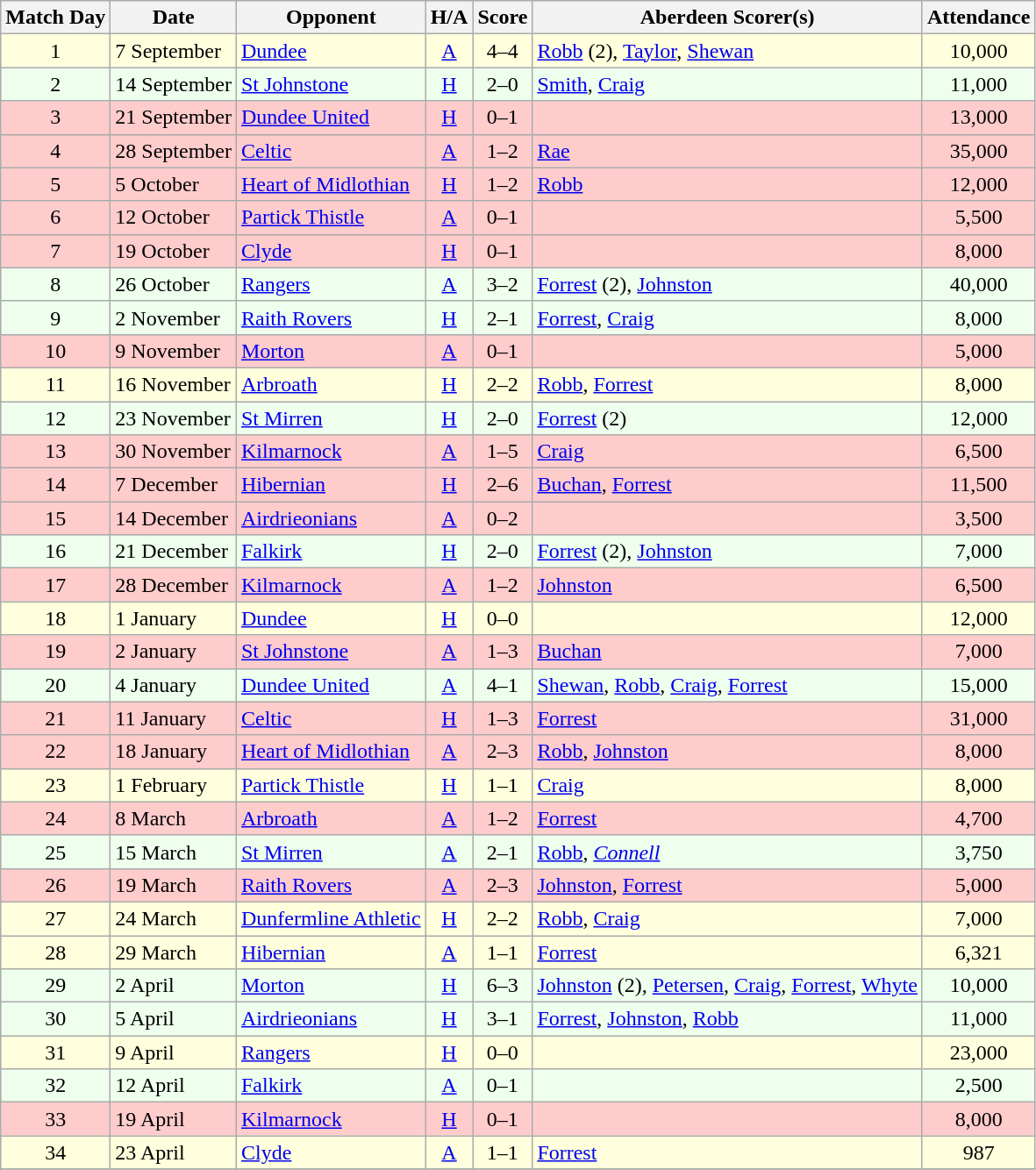<table class="wikitable" style="text-align:center">
<tr>
<th>Match Day</th>
<th>Date</th>
<th>Opponent</th>
<th>H/A</th>
<th>Score</th>
<th>Aberdeen Scorer(s)</th>
<th>Attendance</th>
</tr>
<tr bgcolor=#FFFFDD>
<td>1</td>
<td align=left>7 September</td>
<td align=left><a href='#'>Dundee</a></td>
<td><a href='#'>A</a></td>
<td>4–4</td>
<td align=left><a href='#'>Robb</a> (2), <a href='#'>Taylor</a>, <a href='#'>Shewan</a></td>
<td>10,000</td>
</tr>
<tr bgcolor=#EEFFEE>
<td>2</td>
<td align=left>14 September</td>
<td align=left><a href='#'>St Johnstone</a></td>
<td><a href='#'>H</a></td>
<td>2–0</td>
<td align=left><a href='#'>Smith</a>, <a href='#'>Craig</a></td>
<td>11,000</td>
</tr>
<tr bgcolor=#FFCCCC>
<td>3</td>
<td align=left>21 September</td>
<td align=left><a href='#'>Dundee United</a></td>
<td><a href='#'>H</a></td>
<td>0–1</td>
<td align=left></td>
<td>13,000</td>
</tr>
<tr bgcolor=#FFCCCC>
<td>4</td>
<td align=left>28 September</td>
<td align=left><a href='#'>Celtic</a></td>
<td><a href='#'>A</a></td>
<td>1–2</td>
<td align=left><a href='#'>Rae</a></td>
<td>35,000</td>
</tr>
<tr bgcolor=#FFCCCC>
<td>5</td>
<td align=left>5 October</td>
<td align=left><a href='#'>Heart of Midlothian</a></td>
<td><a href='#'>H</a></td>
<td>1–2</td>
<td align=left><a href='#'>Robb</a></td>
<td>12,000</td>
</tr>
<tr bgcolor=#FFCCCC>
<td>6</td>
<td align=left>12 October</td>
<td align=left><a href='#'>Partick Thistle</a></td>
<td><a href='#'>A</a></td>
<td>0–1</td>
<td align=left></td>
<td>5,500</td>
</tr>
<tr bgcolor=#FFCCCC>
<td>7</td>
<td align=left>19 October</td>
<td align=left><a href='#'>Clyde</a></td>
<td><a href='#'>H</a></td>
<td>0–1</td>
<td align=left></td>
<td>8,000</td>
</tr>
<tr bgcolor=#EEFFEE>
<td>8</td>
<td align=left>26 October</td>
<td align=left><a href='#'>Rangers</a></td>
<td><a href='#'>A</a></td>
<td>3–2</td>
<td align=left><a href='#'>Forrest</a> (2), <a href='#'>Johnston</a></td>
<td>40,000</td>
</tr>
<tr bgcolor=#EEFFEE>
<td>9</td>
<td align=left>2 November</td>
<td align=left><a href='#'>Raith Rovers</a></td>
<td><a href='#'>H</a></td>
<td>2–1</td>
<td align=left><a href='#'>Forrest</a>, <a href='#'>Craig</a></td>
<td>8,000</td>
</tr>
<tr bgcolor=#FFCCCC>
<td>10</td>
<td align=left>9 November</td>
<td align=left><a href='#'>Morton</a></td>
<td><a href='#'>A</a></td>
<td>0–1</td>
<td align=left></td>
<td>5,000</td>
</tr>
<tr bgcolor=#FFFFDD>
<td>11</td>
<td align=left>16 November</td>
<td align=left><a href='#'>Arbroath</a></td>
<td><a href='#'>H</a></td>
<td>2–2</td>
<td align=left><a href='#'>Robb</a>, <a href='#'>Forrest</a></td>
<td>8,000</td>
</tr>
<tr bgcolor=#EEFFEE>
<td>12</td>
<td align=left>23 November</td>
<td align=left><a href='#'>St Mirren</a></td>
<td><a href='#'>H</a></td>
<td>2–0</td>
<td align=left><a href='#'>Forrest</a> (2)</td>
<td>12,000</td>
</tr>
<tr bgcolor=#FFCCCC>
<td>13</td>
<td align=left>30 November</td>
<td align=left><a href='#'>Kilmarnock</a></td>
<td><a href='#'>A</a></td>
<td>1–5</td>
<td align=left><a href='#'>Craig</a></td>
<td>6,500</td>
</tr>
<tr bgcolor=#FFCCCC>
<td>14</td>
<td align=left>7 December</td>
<td align=left><a href='#'>Hibernian</a></td>
<td><a href='#'>H</a></td>
<td>2–6</td>
<td align=left><a href='#'>Buchan</a>, <a href='#'>Forrest</a></td>
<td>11,500</td>
</tr>
<tr bgcolor=#FFCCCC>
<td>15</td>
<td align=left>14 December</td>
<td align=left><a href='#'>Airdrieonians</a></td>
<td><a href='#'>A</a></td>
<td>0–2</td>
<td align=left></td>
<td>3,500</td>
</tr>
<tr bgcolor=#EEFFEE>
<td>16</td>
<td align=left>21 December</td>
<td align=left><a href='#'>Falkirk</a></td>
<td><a href='#'>H</a></td>
<td>2–0</td>
<td align=left><a href='#'>Forrest</a> (2), <a href='#'>Johnston</a></td>
<td>7,000</td>
</tr>
<tr bgcolor=#FFCCCC>
<td>17</td>
<td align=left>28 December</td>
<td align=left><a href='#'>Kilmarnock</a></td>
<td><a href='#'>A</a></td>
<td>1–2</td>
<td align=left><a href='#'>Johnston</a></td>
<td>6,500</td>
</tr>
<tr bgcolor=#FFFFDD>
<td>18</td>
<td align=left>1 January</td>
<td align=left><a href='#'>Dundee</a></td>
<td><a href='#'>H</a></td>
<td>0–0</td>
<td align=left></td>
<td>12,000</td>
</tr>
<tr bgcolor=#FFCCCC>
<td>19</td>
<td align=left>2 January</td>
<td align=left><a href='#'>St Johnstone</a></td>
<td><a href='#'>A</a></td>
<td>1–3</td>
<td align=left><a href='#'>Buchan</a></td>
<td>7,000</td>
</tr>
<tr bgcolor=#EEFFEE>
<td>20</td>
<td align=left>4 January</td>
<td align=left><a href='#'>Dundee United</a></td>
<td><a href='#'>A</a></td>
<td>4–1</td>
<td align=left><a href='#'>Shewan</a>, <a href='#'>Robb</a>, <a href='#'>Craig</a>, <a href='#'>Forrest</a></td>
<td>15,000</td>
</tr>
<tr bgcolor=#FFCCCC>
<td>21</td>
<td align=left>11 January</td>
<td align=left><a href='#'>Celtic</a></td>
<td><a href='#'>H</a></td>
<td>1–3</td>
<td align=left><a href='#'>Forrest</a></td>
<td>31,000</td>
</tr>
<tr bgcolor=#FFCCCC>
<td>22</td>
<td align=left>18 January</td>
<td align=left><a href='#'>Heart of Midlothian</a></td>
<td><a href='#'>A</a></td>
<td>2–3</td>
<td align=left><a href='#'>Robb</a>, <a href='#'>Johnston</a></td>
<td>8,000</td>
</tr>
<tr bgcolor=#FFFFDD>
<td>23</td>
<td align=left>1 February</td>
<td align=left><a href='#'>Partick Thistle</a></td>
<td><a href='#'>H</a></td>
<td>1–1</td>
<td align=left><a href='#'>Craig</a></td>
<td>8,000</td>
</tr>
<tr bgcolor=#FFCCCC>
<td>24</td>
<td align=left>8 March</td>
<td align=left><a href='#'>Arbroath</a></td>
<td><a href='#'>A</a></td>
<td>1–2</td>
<td align=left><a href='#'>Forrest</a></td>
<td>4,700</td>
</tr>
<tr bgcolor=#EEFFEE>
<td>25</td>
<td align=left>15 March</td>
<td align=left><a href='#'>St Mirren</a></td>
<td><a href='#'>A</a></td>
<td>2–1</td>
<td align=left><a href='#'>Robb</a>, <em><a href='#'>Connell</a></em></td>
<td>3,750</td>
</tr>
<tr bgcolor=#FFCCCC>
<td>26</td>
<td align=left>19 March</td>
<td align=left><a href='#'>Raith Rovers</a></td>
<td><a href='#'>A</a></td>
<td>2–3</td>
<td align=left><a href='#'>Johnston</a>, <a href='#'>Forrest</a></td>
<td>5,000</td>
</tr>
<tr bgcolor=#FFFFDD>
<td>27</td>
<td align=left>24 March</td>
<td align=left><a href='#'>Dunfermline Athletic</a></td>
<td><a href='#'>H</a></td>
<td>2–2</td>
<td align=left><a href='#'>Robb</a>, <a href='#'>Craig</a></td>
<td>7,000</td>
</tr>
<tr bgcolor=#FFFFDD>
<td>28</td>
<td align=left>29 March</td>
<td align=left><a href='#'>Hibernian</a></td>
<td><a href='#'>A</a></td>
<td>1–1</td>
<td align=left><a href='#'>Forrest</a></td>
<td>6,321</td>
</tr>
<tr bgcolor=#EEFFEE>
<td>29</td>
<td align=left>2 April</td>
<td align=left><a href='#'>Morton</a></td>
<td><a href='#'>H</a></td>
<td>6–3</td>
<td align=left><a href='#'>Johnston</a> (2), <a href='#'>Petersen</a>, <a href='#'>Craig</a>, <a href='#'>Forrest</a>, <a href='#'>Whyte</a></td>
<td>10,000</td>
</tr>
<tr bgcolor=#EEFFEE>
<td>30</td>
<td align=left>5 April</td>
<td align=left><a href='#'>Airdrieonians</a></td>
<td><a href='#'>H</a></td>
<td>3–1</td>
<td align=left><a href='#'>Forrest</a>, <a href='#'>Johnston</a>, <a href='#'>Robb</a></td>
<td>11,000</td>
</tr>
<tr bgcolor=#FFFFDD>
<td>31</td>
<td align=left>9 April</td>
<td align=left><a href='#'>Rangers</a></td>
<td><a href='#'>H</a></td>
<td>0–0</td>
<td align=left></td>
<td>23,000</td>
</tr>
<tr bgcolor=#EEFFEE>
<td>32</td>
<td align=left>12 April</td>
<td align=left><a href='#'>Falkirk</a></td>
<td><a href='#'>A</a></td>
<td>0–1</td>
<td align=left></td>
<td>2,500</td>
</tr>
<tr bgcolor=#FFCCCC>
<td>33</td>
<td align=left>19 April</td>
<td align=left><a href='#'>Kilmarnock</a></td>
<td><a href='#'>H</a></td>
<td>0–1</td>
<td align=left></td>
<td>8,000</td>
</tr>
<tr bgcolor=#FFFFDD>
<td>34</td>
<td align=left>23 April</td>
<td align=left><a href='#'>Clyde</a></td>
<td><a href='#'>A</a></td>
<td>1–1</td>
<td align=left><a href='#'>Forrest</a></td>
<td>987</td>
</tr>
<tr>
</tr>
</table>
